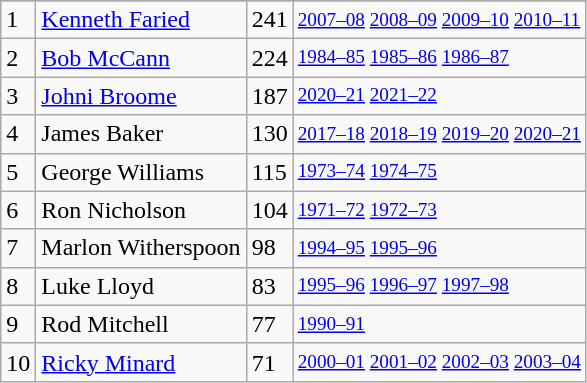<table class="wikitable">
<tr>
</tr>
<tr>
<td>1</td>
<td><a href='#'>Kenneth Faried</a></td>
<td>241</td>
<td style="font-size:80%;"><a href='#'>2007–08</a> <a href='#'>2008–09</a> <a href='#'>2009–10</a> <a href='#'>2010–11</a></td>
</tr>
<tr>
<td>2</td>
<td><a href='#'>Bob McCann</a></td>
<td>224</td>
<td style="font-size:80%;"><a href='#'>1984–85</a> <a href='#'>1985–86</a> <a href='#'>1986–87</a></td>
</tr>
<tr>
<td>3</td>
<td><a href='#'>Johni Broome</a></td>
<td>187</td>
<td style="font-size:80%;"><a href='#'>2020–21</a> <a href='#'>2021–22</a></td>
</tr>
<tr>
<td>4</td>
<td>James Baker</td>
<td>130</td>
<td style="font-size:80%;"><a href='#'>2017–18</a> <a href='#'>2018–19</a> <a href='#'>2019–20</a> <a href='#'>2020–21</a></td>
</tr>
<tr>
<td>5</td>
<td>George Williams</td>
<td>115</td>
<td style="font-size:80%;"><a href='#'>1973–74</a> <a href='#'>1974–75</a></td>
</tr>
<tr>
<td>6</td>
<td>Ron Nicholson</td>
<td>104</td>
<td style="font-size:80%;"><a href='#'>1971–72</a> <a href='#'>1972–73</a></td>
</tr>
<tr>
<td>7</td>
<td>Marlon Witherspoon</td>
<td>98</td>
<td style="font-size:80%;"><a href='#'>1994–95</a> <a href='#'>1995–96</a></td>
</tr>
<tr>
<td>8</td>
<td>Luke Lloyd</td>
<td>83</td>
<td style="font-size:80%;"><a href='#'>1995–96</a> <a href='#'>1996–97</a> <a href='#'>1997–98</a></td>
</tr>
<tr>
<td>9</td>
<td>Rod Mitchell</td>
<td>77</td>
<td style="font-size:80%;"><a href='#'>1990–91</a></td>
</tr>
<tr>
<td>10</td>
<td><a href='#'>Ricky Minard</a></td>
<td>71</td>
<td style="font-size:80%;"><a href='#'>2000–01</a> <a href='#'>2001–02</a> <a href='#'>2002–03</a> <a href='#'>2003–04</a></td>
</tr>
</table>
